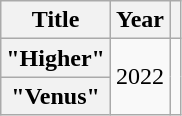<table class="wikitable plainrowheaders" style="text-align:center">
<tr>
<th scope="col">Title</th>
<th scope="col">Year</th>
<th scope="col"></th>
</tr>
<tr>
<th scope="row">"Higher"<br></th>
<td rowspan="2">2022</td>
<td rowspan="2"></td>
</tr>
<tr>
<th scope="row">"Venus"<br></th>
</tr>
</table>
